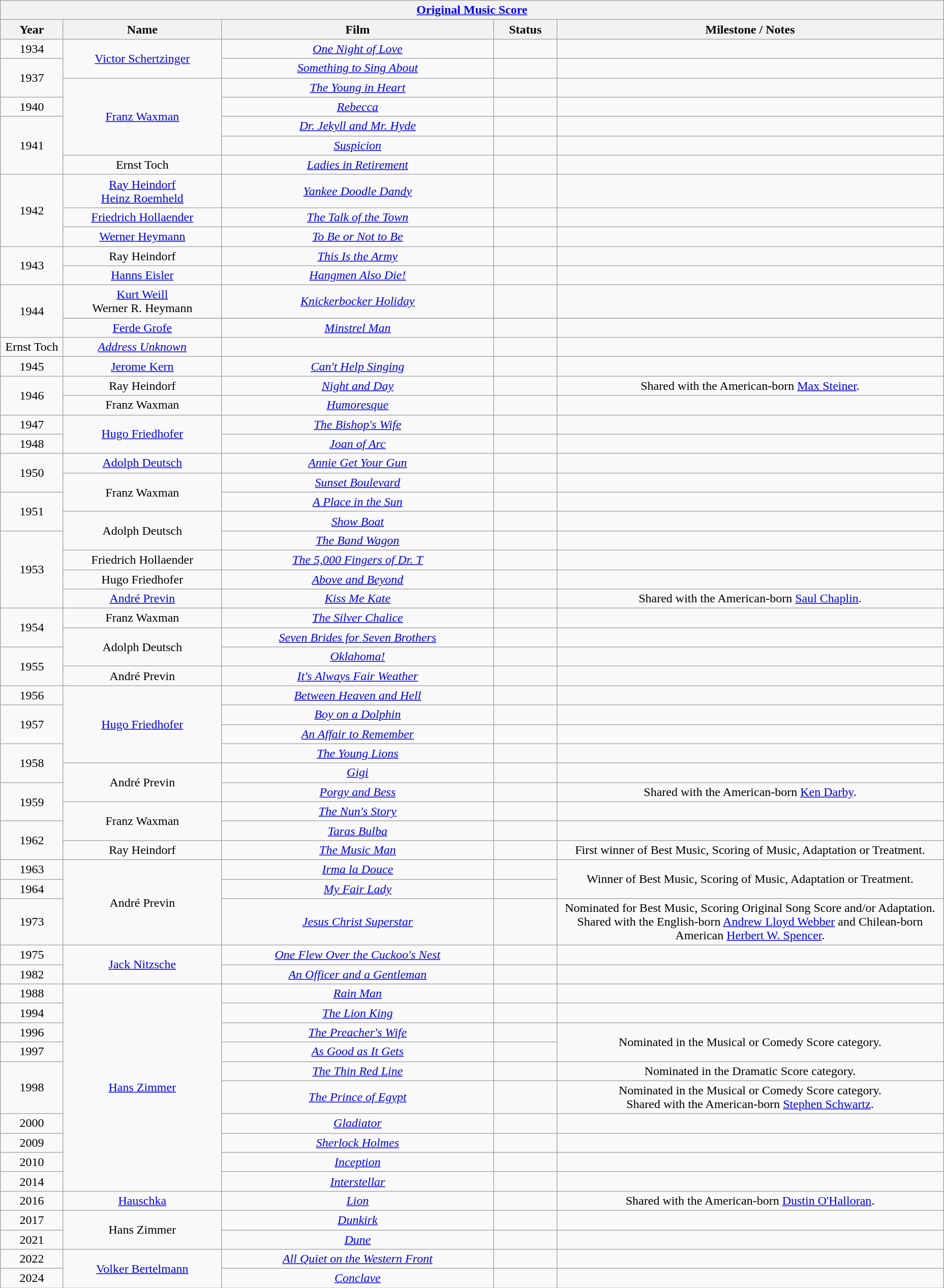<table class="wikitable" style="text-align: center">
<tr>
<th colspan=6 style="text-align:center;"><a href='#'>Original Music Score</a></th>
</tr>
<tr>
<th style="width:075px;">Year</th>
<th style="width:200px;">Name</th>
<th style="width:350px;">Film</th>
<th style="width:075px;">Status</th>
<th style="width:500px;">Milestone / Notes</th>
</tr>
<tr>
<td>1934</td>
<td rowspan=2><a href='#'>Victor Schertzinger</a></td>
<td><em><a href='#'>One Night of Love</a></em></td>
<td></td>
<td></td>
</tr>
<tr>
<td rowspan=2>1937</td>
<td><em><a href='#'>Something to Sing About</a></em></td>
<td></td>
<td></td>
</tr>
<tr>
<td rowspan="4"><a href='#'>Franz Waxman</a></td>
<td><em><a href='#'>The Young in Heart</a></em></td>
<td></td>
<td></td>
</tr>
<tr>
<td>1940</td>
<td><em><a href='#'>Rebecca</a></em></td>
<td></td>
<td></td>
</tr>
<tr>
<td style="text-align: center" rowspan=3>1941</td>
<td><em><a href='#'>Dr. Jekyll and Mr. Hyde</a></em></td>
<td></td>
<td></td>
</tr>
<tr>
<td><em><a href='#'>Suspicion</a></em></td>
<td></td>
<td></td>
</tr>
<tr>
<td>Ernst Toch</td>
<td><em><a href='#'>Ladies in Retirement</a></em></td>
<td></td>
<td></td>
</tr>
<tr>
<td rowspan=3>1942</td>
<td><a href='#'>Ray Heindorf</a><br><a href='#'>Heinz Roemheld</a></td>
<td><em><a href='#'>Yankee Doodle Dandy</a></em></td>
<td></td>
<td></td>
</tr>
<tr>
<td><a href='#'>Friedrich Hollaender</a></td>
<td><em><a href='#'>The Talk of the Town</a></em></td>
<td></td>
<td></td>
</tr>
<tr>
<td><a href='#'>Werner Heymann</a></td>
<td><em><a href='#'>To Be or Not to Be</a></em></td>
<td></td>
<td></td>
</tr>
<tr>
<td rowspan=2>1943</td>
<td>Ray Heindorf</td>
<td><em><a href='#'>This Is the Army</a></em></td>
<td></td>
<td></td>
</tr>
<tr>
<td><a href='#'>Hanns Eisler</a></td>
<td><em><a href='#'>Hangmen Also Die!</a></em></td>
<td></td>
<td></td>
</tr>
<tr>
<td rowspan=3>1944</td>
<td><a href='#'>Kurt Weill</a><br>Werner R. Heymann</td>
<td><em><a href='#'>Knickerbocker Holiday</a></em></td>
<td></td>
<td></td>
</tr>
<tr || >
</tr>
<tr>
<td><a href='#'>Ferde Grofe</a></td>
<td><em><a href='#'>Minstrel Man</a></em></td>
<td></td>
<td></td>
</tr>
<tr>
<td>Ernst Toch</td>
<td><em><a href='#'>Address Unknown</a></em></td>
<td></td>
<td></td>
</tr>
<tr>
<td>1945</td>
<td><a href='#'>Jerome Kern</a></td>
<td><em><a href='#'>Can't Help Singing</a></em></td>
<td></td>
<td></td>
</tr>
<tr>
<td style="text-align: center" rowspan=2>1946</td>
<td>Ray Heindorf</td>
<td><em><a href='#'>Night and Day</a></em></td>
<td></td>
<td>Shared with the American-born <a href='#'>Max Steiner</a>.</td>
</tr>
<tr>
<td rowspan=1>Franz Waxman</td>
<td><em><a href='#'>Humoresque</a></em></td>
<td></td>
<td></td>
</tr>
<tr>
<td>1947</td>
<td rowspan="2"><a href='#'>Hugo Friedhofer</a></td>
<td><em><a href='#'>The Bishop's Wife</a></em></td>
<td></td>
<td></td>
</tr>
<tr>
<td>1948</td>
<td><em><a href='#'>Joan of Arc</a></em></td>
<td></td>
<td></td>
</tr>
<tr>
<td rowspan=2>1950</td>
<td><a href='#'>Adolph Deutsch</a></td>
<td><em><a href='#'>Annie Get Your Gun</a></em></td>
<td></td>
<td></td>
</tr>
<tr>
<td rowspan=2>Franz Waxman</td>
<td><em><a href='#'>Sunset Boulevard</a></em></td>
<td></td>
<td></td>
</tr>
<tr>
<td rowspan=2>1951</td>
<td><em><a href='#'>A Place in the Sun</a></em></td>
<td></td>
<td></td>
</tr>
<tr>
<td rowspan=2>Adolph Deutsch</td>
<td><em><a href='#'>Show Boat</a></em></td>
<td></td>
<td></td>
</tr>
<tr>
<td style="text-align: center" rowspan=4>1953</td>
<td><em><a href='#'>The Band Wagon</a></em></td>
<td></td>
<td></td>
</tr>
<tr>
<td>Friedrich Hollaender</td>
<td><em><a href='#'>The 5,000 Fingers of Dr. T</a></em></td>
<td></td>
<td></td>
</tr>
<tr>
<td>Hugo Friedhofer</td>
<td><em><a href='#'>Above and Beyond</a></em></td>
<td></td>
<td></td>
</tr>
<tr>
<td><a href='#'>André Previn</a></td>
<td><em><a href='#'>Kiss Me Kate</a></em></td>
<td></td>
<td>Shared with the American-born <a href='#'>Saul Chaplin</a>.</td>
</tr>
<tr>
<td rowspan=2>1954</td>
<td>Franz Waxman</td>
<td><em><a href='#'>The Silver Chalice</a></em></td>
<td></td>
<td></td>
</tr>
<tr>
<td rowspan=2>Adolph Deutsch</td>
<td><em><a href='#'>Seven Brides for Seven Brothers</a></em></td>
<td></td>
<td></td>
</tr>
<tr>
<td rowspan=2>1955</td>
<td><em><a href='#'>Oklahoma!</a></em></td>
<td></td>
<td></td>
</tr>
<tr>
<td rowspan="1">André Previn</td>
<td><em><a href='#'>It's Always Fair Weather</a></em></td>
<td></td>
<td></td>
</tr>
<tr>
<td>1956</td>
<td rowspan="4"><a href='#'>Hugo Friedhofer</a></td>
<td><em><a href='#'>Between Heaven and Hell</a></em></td>
<td></td>
<td></td>
</tr>
<tr>
<td rowspan=2>1957</td>
<td><em><a href='#'>Boy on a Dolphin</a></em></td>
<td></td>
<td></td>
</tr>
<tr>
<td><em><a href='#'>An Affair to Remember</a></em></td>
<td></td>
<td></td>
</tr>
<tr>
<td rowspan=2>1958</td>
<td><em><a href='#'>The Young Lions</a></em></td>
<td></td>
<td></td>
</tr>
<tr>
<td rowspan="2">André Previn</td>
<td><em><a href='#'>Gigi</a></em></td>
<td></td>
<td></td>
</tr>
<tr>
<td style="text-align: center" rowspan="2">1959</td>
<td><em><a href='#'>Porgy and Bess</a></em></td>
<td></td>
<td>Shared with the American-born <a href='#'>Ken Darby</a>.</td>
</tr>
<tr>
<td rowspan=2>Franz Waxman</td>
<td><em><a href='#'>The Nun's Story</a></em></td>
<td></td>
<td></td>
</tr>
<tr>
<td rowspan=2>1962</td>
<td><em><a href='#'>Taras Bulba</a></em></td>
<td></td>
<td></td>
</tr>
<tr>
<td>Ray Heindorf</td>
<td><em><a href='#'>The Music Man</a></em></td>
<td></td>
<td>First winner of Best Music, Scoring of Music, Adaptation or Treatment.</td>
</tr>
<tr>
<td style="text-align: center">1963</td>
<td rowspan="3">André Previn</td>
<td><em><a href='#'>Irma la Douce</a></em></td>
<td></td>
<td rowspan="2">Winner of Best Music, Scoring of Music, Adaptation or Treatment.</td>
</tr>
<tr>
<td style="text-align: center">1964</td>
<td><em><a href='#'>My Fair Lady</a></em></td>
<td></td>
</tr>
<tr>
<td style="text-align: center">1973</td>
<td><em><a href='#'>Jesus Christ Superstar</a></em></td>
<td></td>
<td>Nominated for Best Music, Scoring Original Song Score and/or Adaptation.<br>Shared with the English-born <a href='#'>Andrew Lloyd Webber</a> and Chilean-born American <a href='#'>Herbert W. Spencer</a>.</td>
</tr>
<tr>
<td style="text-align: center">1975</td>
<td rowspan="2"><a href='#'>Jack Nitzsche</a></td>
<td><em><a href='#'>One Flew Over the Cuckoo's Nest</a></em></td>
<td></td>
<td></td>
</tr>
<tr>
<td style="text-align: center">1982</td>
<td><em><a href='#'>An Officer and a Gentleman</a></em></td>
<td></td>
<td></td>
</tr>
<tr>
<td style="text-align: center">1988</td>
<td rowspan="10"><a href='#'>Hans Zimmer</a></td>
<td><em><a href='#'>Rain Man</a></em></td>
<td></td>
<td></td>
</tr>
<tr>
<td style="text-align: center">1994</td>
<td><em><a href='#'>The Lion King</a></em></td>
<td></td>
<td></td>
</tr>
<tr>
<td style="text-align: center">1996</td>
<td><em><a href='#'>The Preacher's Wife</a></em></td>
<td></td>
<td rowspan="2">Nominated in the Musical or Comedy Score category.</td>
</tr>
<tr>
<td style="text-align: center">1997</td>
<td><em><a href='#'>As Good as It Gets</a></em></td>
<td></td>
</tr>
<tr>
<td rowspan="2">1998</td>
<td><em><a href='#'>The Thin Red Line</a></em></td>
<td></td>
<td>Nominated in the Dramatic Score category.</td>
</tr>
<tr>
<td><em><a href='#'>The Prince of Egypt</a></em></td>
<td></td>
<td>Nominated in the Musical or Comedy Score category.<br>Shared with the American-born <a href='#'>Stephen Schwartz</a>.</td>
</tr>
<tr>
<td style="text-align: center">2000</td>
<td><em><a href='#'>Gladiator</a></em></td>
<td></td>
<td></td>
</tr>
<tr>
<td style="text-align: center">2009</td>
<td><em><a href='#'>Sherlock Holmes</a></em></td>
<td></td>
<td></td>
</tr>
<tr>
<td style="text-align: center">2010</td>
<td><em><a href='#'>Inception</a></em></td>
<td></td>
<td></td>
</tr>
<tr>
<td style="text-align: center">2014</td>
<td><em><a href='#'>Interstellar</a></em></td>
<td></td>
<td></td>
</tr>
<tr>
<td style="text-align: center">2016</td>
<td><a href='#'>Hauschka</a></td>
<td><a href='#'><em>Lion</em></a></td>
<td></td>
<td>Shared with the American-born <a href='#'>Dustin O'Halloran</a>.</td>
</tr>
<tr>
<td style="text-align: center">2017</td>
<td rowspan="2">Hans Zimmer</td>
<td><a href='#'><em>Dunkirk</em></a></td>
<td></td>
<td></td>
</tr>
<tr>
<td style="text-align: center">2021</td>
<td><em><a href='#'>Dune</a></em></td>
<td></td>
<td></td>
</tr>
<tr>
<td style="text-align: center">2022</td>
<td rowspan=2><a href='#'>Volker Bertelmann</a></td>
<td><a href='#'><em>All Quiet on the Western Front</em></a></td>
<td></td>
<td></td>
</tr>
<tr>
<td style="text-align: center">2024</td>
<td><em><a href='#'>Conclave</a></em></td>
<td></td>
<td></td>
</tr>
</table>
